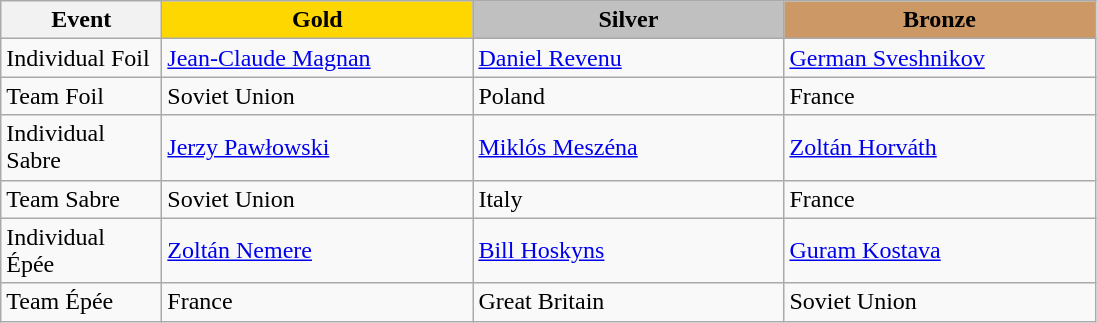<table class="wikitable">
<tr>
<th width="100">Event</th>
<th style="background-color:gold;" width="200"> Gold</th>
<th style="background-color:silver;" width="200"> Silver</th>
<th style="background-color:#CC9966;" width="200"> Bronze</th>
</tr>
<tr>
<td>Individual Foil</td>
<td> <a href='#'>Jean-Claude Magnan</a></td>
<td> <a href='#'>Daniel Revenu</a></td>
<td> <a href='#'>German Sveshnikov</a></td>
</tr>
<tr>
<td>Team Foil</td>
<td> Soviet Union</td>
<td> Poland</td>
<td> France</td>
</tr>
<tr>
<td>Individual Sabre</td>
<td> <a href='#'>Jerzy Pawłowski</a></td>
<td> <a href='#'>Miklós Meszéna</a></td>
<td> <a href='#'>Zoltán Horváth</a></td>
</tr>
<tr>
<td>Team Sabre</td>
<td> Soviet Union</td>
<td> Italy</td>
<td> France</td>
</tr>
<tr>
<td>Individual Épée</td>
<td> <a href='#'>Zoltán Nemere</a></td>
<td> <a href='#'>Bill Hoskyns</a></td>
<td> <a href='#'>Guram Kostava</a></td>
</tr>
<tr>
<td>Team Épée</td>
<td> France</td>
<td> Great Britain</td>
<td> Soviet Union</td>
</tr>
</table>
